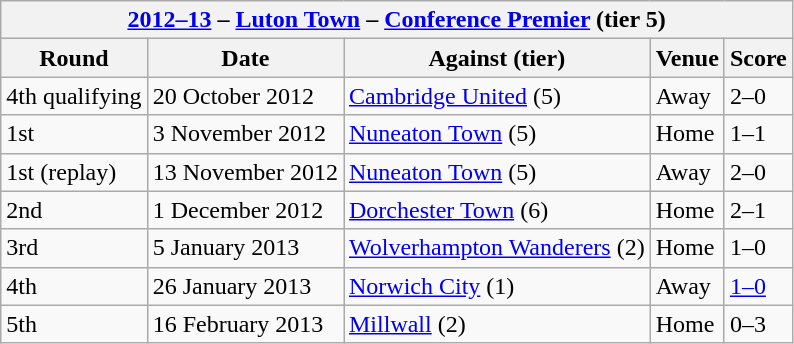<table class="wikitable">
<tr>
<th colspan=5><strong><a href='#'>2012–13</a> – <a href='#'>Luton Town</a> – <a href='#'>Conference Premier</a> (tier 5)</strong></th>
</tr>
<tr>
<th>Round</th>
<th>Date</th>
<th>Against (tier)</th>
<th>Venue</th>
<th>Score</th>
</tr>
<tr>
<td>4th qualifying</td>
<td>20 October 2012</td>
<td><a href='#'>Cambridge United</a> (5)</td>
<td>Away</td>
<td>2–0</td>
</tr>
<tr>
<td>1st</td>
<td>3 November 2012</td>
<td><a href='#'>Nuneaton Town</a> (5)</td>
<td>Home</td>
<td>1–1</td>
</tr>
<tr>
<td>1st (replay)</td>
<td>13 November 2012</td>
<td><a href='#'>Nuneaton Town</a> (5)</td>
<td>Away</td>
<td>2–0</td>
</tr>
<tr>
<td>2nd</td>
<td>1 December 2012</td>
<td><a href='#'>Dorchester Town</a> (6)</td>
<td>Home</td>
<td>2–1</td>
</tr>
<tr>
<td>3rd</td>
<td>5 January 2013</td>
<td><a href='#'>Wolverhampton Wanderers</a> (2)</td>
<td>Home</td>
<td>1–0</td>
</tr>
<tr>
<td>4th</td>
<td>26 January 2013</td>
<td><a href='#'>Norwich City</a> (1)</td>
<td>Away</td>
<td><a href='#'>1–0</a></td>
</tr>
<tr>
<td>5th</td>
<td>16 February 2013</td>
<td><a href='#'>Millwall</a> (2)</td>
<td>Home</td>
<td>0–3</td>
</tr>
</table>
